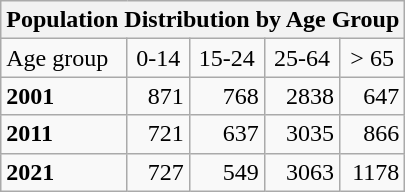<table class="wikitable">
<tr>
<th colspan="5">Population Distribution by Age Group</th>
</tr>
<tr>
<td>Age group</td>
<td align="center">0-14</td>
<td align="center">15-24</td>
<td align="center">25-64</td>
<td align="center">> 65</td>
</tr>
<tr>
<td><strong>2001</strong></td>
<td align="right">871</td>
<td align="right">768</td>
<td align="right">2838</td>
<td align="right">647</td>
</tr>
<tr>
<td><strong>2011</strong></td>
<td align="right">721</td>
<td align="right">637</td>
<td align="right">3035</td>
<td align="right">866</td>
</tr>
<tr>
<td><strong>2021</strong></td>
<td align="right">727</td>
<td align="right">549</td>
<td align="right">3063</td>
<td align="right">1178</td>
</tr>
</table>
